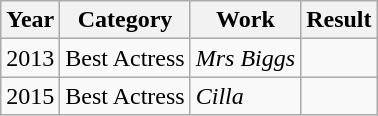<table class="wikitable sortable">
<tr>
<th>Year</th>
<th>Category</th>
<th>Work</th>
<th>Result</th>
</tr>
<tr>
<td>2013</td>
<td>Best Actress</td>
<td><em>Mrs Biggs</em></td>
<td></td>
</tr>
<tr>
<td>2015</td>
<td>Best Actress</td>
<td><em>Cilla</em></td>
<td></td>
</tr>
</table>
